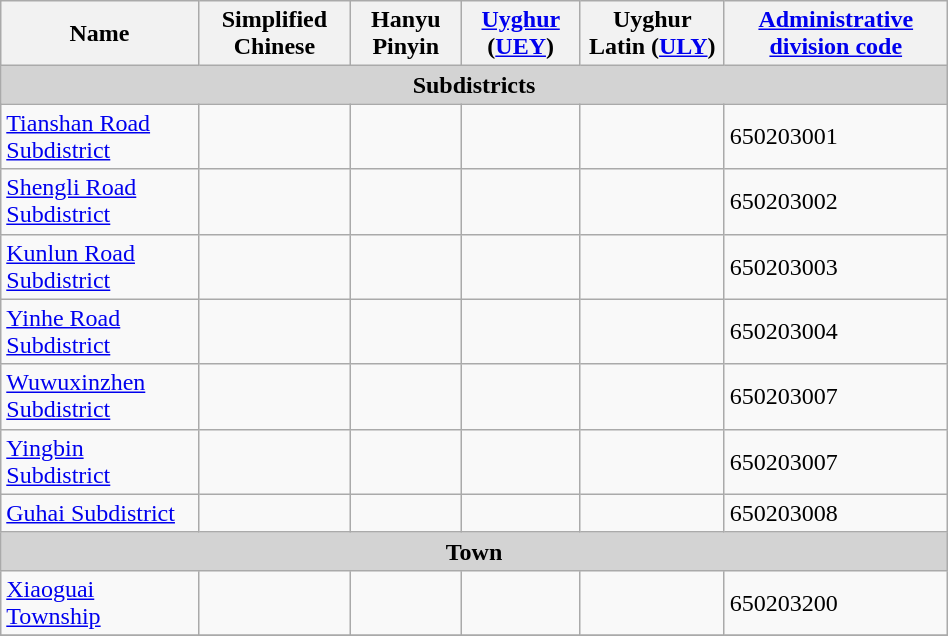<table class="wikitable" align="center" style="width:50%; border="1">
<tr>
<th>Name</th>
<th>Simplified Chinese</th>
<th>Hanyu Pinyin</th>
<th><a href='#'>Uyghur</a> (<a href='#'>UEY</a>)</th>
<th>Uyghur Latin (<a href='#'>ULY</a>)</th>
<th><a href='#'>Administrative division code</a></th>
</tr>
<tr>
<td colspan="7"  style="text-align:center; background:#d3d3d3;"><strong>Subdistricts</strong></td>
</tr>
<tr --------->
<td><a href='#'>Tianshan Road Subdistrict</a></td>
<td></td>
<td></td>
<td></td>
<td></td>
<td>650203001</td>
</tr>
<tr>
<td><a href='#'>Shengli Road Subdistrict</a></td>
<td></td>
<td></td>
<td></td>
<td></td>
<td>650203002</td>
</tr>
<tr>
<td><a href='#'>Kunlun Road Subdistrict</a></td>
<td></td>
<td></td>
<td></td>
<td></td>
<td>650203003</td>
</tr>
<tr>
<td><a href='#'>Yinhe Road Subdistrict</a></td>
<td></td>
<td></td>
<td></td>
<td></td>
<td>650203004</td>
</tr>
<tr>
<td><a href='#'>Wuwuxinzhen Subdistrict</a></td>
<td></td>
<td></td>
<td></td>
<td></td>
<td>650203007</td>
</tr>
<tr>
<td><a href='#'>Yingbin Subdistrict</a></td>
<td></td>
<td></td>
<td></td>
<td></td>
<td>650203007</td>
</tr>
<tr>
<td><a href='#'>Guhai Subdistrict</a></td>
<td></td>
<td></td>
<td></td>
<td></td>
<td>650203008</td>
</tr>
<tr --------->
<td colspan="7"  style="text-align:center; background:#d3d3d3;"><strong>Town</strong></td>
</tr>
<tr --------->
<td><a href='#'>Xiaoguai Township</a></td>
<td></td>
<td></td>
<td></td>
<td></td>
<td>650203200</td>
</tr>
<tr>
</tr>
</table>
